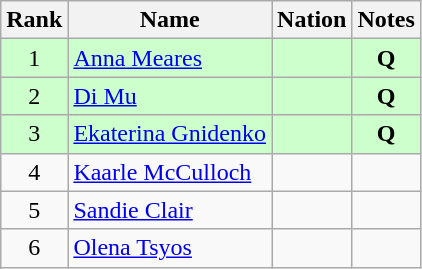<table class="wikitable sortable" style="text-align:center">
<tr>
<th>Rank</th>
<th>Name</th>
<th>Nation</th>
<th>Notes</th>
</tr>
<tr bgcolor=ccffcc>
<td>1</td>
<td align=left><a href='#'>Anna Meares</a></td>
<td align=left></td>
<td><strong>Q</strong></td>
</tr>
<tr bgcolor=ccffcc>
<td>2</td>
<td align=left><a href='#'>Di Mu</a></td>
<td align=left></td>
<td><strong>Q</strong></td>
</tr>
<tr bgcolor=ccffcc>
<td>3</td>
<td align=left><a href='#'>Ekaterina Gnidenko</a></td>
<td align=left></td>
<td><strong>Q</strong></td>
</tr>
<tr>
<td>4</td>
<td align=left><a href='#'>Kaarle McCulloch</a></td>
<td align=left></td>
<td></td>
</tr>
<tr>
<td>5</td>
<td align=left><a href='#'>Sandie Clair</a></td>
<td align=left></td>
<td></td>
</tr>
<tr>
<td>6</td>
<td align=left><a href='#'>Olena Tsyos</a></td>
<td align=left></td>
<td></td>
</tr>
</table>
